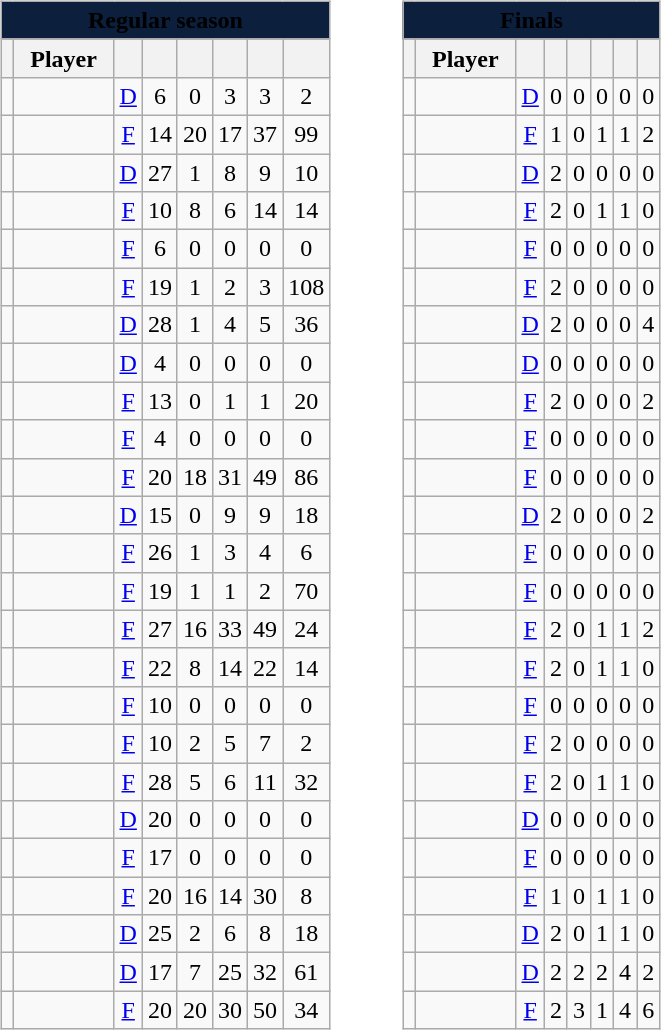<table>
<tr valign=top>
<td><br><table class="sortable wikitable" style="width:100%;text-align:center">
<tr>
<th style="background:#0c1f3d;" colspan="8"><span>Regular season</span></th>
</tr>
<tr>
<th width="5%"></th>
<th width="65%">Player</th>
<th width="8%"></th>
<th width="8%"></th>
<th width="8%"></th>
<th width="8%"></th>
<th width="8%"></th>
<th width="8%"></th>
</tr>
<tr>
<td></td>
<td align="left"></td>
<td><a href='#'>D</a></td>
<td>6</td>
<td>0</td>
<td>3</td>
<td>3</td>
<td>2</td>
</tr>
<tr>
<td></td>
<td align="left"></td>
<td><a href='#'>F</a></td>
<td>14</td>
<td>20</td>
<td>17</td>
<td>37</td>
<td>99</td>
</tr>
<tr>
<td></td>
<td align="left"></td>
<td><a href='#'>D</a></td>
<td>27</td>
<td>1</td>
<td>8</td>
<td>9</td>
<td>10</td>
</tr>
<tr>
<td></td>
<td align="left"></td>
<td><a href='#'>F</a></td>
<td>10</td>
<td>8</td>
<td>6</td>
<td>14</td>
<td>14</td>
</tr>
<tr>
<td></td>
<td align="left"></td>
<td><a href='#'>F</a></td>
<td>6</td>
<td>0</td>
<td>0</td>
<td>0</td>
<td>0</td>
</tr>
<tr>
<td></td>
<td align="left"></td>
<td><a href='#'>F</a></td>
<td>19</td>
<td>1</td>
<td>2</td>
<td>3</td>
<td>108</td>
</tr>
<tr>
<td></td>
<td align="left"></td>
<td><a href='#'>D</a></td>
<td>28</td>
<td>1</td>
<td>4</td>
<td>5</td>
<td>36</td>
</tr>
<tr>
<td></td>
<td align="left"></td>
<td><a href='#'>D</a></td>
<td>4</td>
<td>0</td>
<td>0</td>
<td>0</td>
<td>0</td>
</tr>
<tr>
<td></td>
<td align="left"></td>
<td><a href='#'>F</a></td>
<td>13</td>
<td>0</td>
<td>1</td>
<td>1</td>
<td>20</td>
</tr>
<tr>
<td></td>
<td align="left"></td>
<td><a href='#'>F</a></td>
<td>4</td>
<td>0</td>
<td>0</td>
<td>0</td>
<td>0</td>
</tr>
<tr>
<td></td>
<td align="left"></td>
<td><a href='#'>F</a></td>
<td>20</td>
<td>18</td>
<td>31</td>
<td>49</td>
<td>86</td>
</tr>
<tr>
<td></td>
<td align="left"></td>
<td><a href='#'>D</a></td>
<td>15</td>
<td>0</td>
<td>9</td>
<td>9</td>
<td>18</td>
</tr>
<tr>
<td></td>
<td align="left"></td>
<td><a href='#'>F</a></td>
<td>26</td>
<td>1</td>
<td>3</td>
<td>4</td>
<td>6</td>
</tr>
<tr>
<td></td>
<td align="left"></td>
<td><a href='#'>F</a></td>
<td>19</td>
<td>1</td>
<td>1</td>
<td>2</td>
<td>70</td>
</tr>
<tr>
<td></td>
<td align="left"></td>
<td><a href='#'>F</a></td>
<td>27</td>
<td>16</td>
<td>33</td>
<td>49</td>
<td>24</td>
</tr>
<tr>
<td></td>
<td align="left"></td>
<td><a href='#'>F</a></td>
<td>22</td>
<td>8</td>
<td>14</td>
<td>22</td>
<td>14</td>
</tr>
<tr>
<td></td>
<td align="left"></td>
<td><a href='#'>F</a></td>
<td>10</td>
<td>0</td>
<td>0</td>
<td>0</td>
<td>0</td>
</tr>
<tr>
<td></td>
<td align="left"></td>
<td><a href='#'>F</a></td>
<td>10</td>
<td>2</td>
<td>5</td>
<td>7</td>
<td>2</td>
</tr>
<tr>
<td></td>
<td align="left"></td>
<td><a href='#'>F</a></td>
<td>28</td>
<td>5</td>
<td>6</td>
<td>11</td>
<td>32</td>
</tr>
<tr>
<td></td>
<td align="left"></td>
<td><a href='#'>D</a></td>
<td>20</td>
<td>0</td>
<td>0</td>
<td>0</td>
<td>0</td>
</tr>
<tr>
<td></td>
<td align="left"></td>
<td><a href='#'>F</a></td>
<td>17</td>
<td>0</td>
<td>0</td>
<td>0</td>
<td>0</td>
</tr>
<tr>
<td></td>
<td align="left"></td>
<td><a href='#'>F</a></td>
<td>20</td>
<td>16</td>
<td>14</td>
<td>30</td>
<td>8</td>
</tr>
<tr>
<td></td>
<td align="left"></td>
<td><a href='#'>D</a></td>
<td>25</td>
<td>2</td>
<td>6</td>
<td>8</td>
<td>18</td>
</tr>
<tr>
<td></td>
<td align="left"></td>
<td><a href='#'>D</a></td>
<td>17</td>
<td>7</td>
<td>25</td>
<td>32</td>
<td>61</td>
</tr>
<tr>
<td></td>
<td align="left"></td>
<td><a href='#'>F</a></td>
<td>20</td>
<td>20</td>
<td>30</td>
<td>50</td>
<td>34</td>
</tr>
</table>
</td>
<td></td>
<td></td>
<td></td>
<td></td>
<td></td>
<td></td>
<td></td>
<td></td>
<td></td>
<td></td>
<td></td>
<td><br><table class="sortable wikitable" style="width:100%;text-align:center">
<tr>
<th style="background:#0c1f3d;" colspan="8"><span>Finals</span></th>
</tr>
<tr>
<th width="5%"></th>
<th width="65%">Player</th>
<th width="8%"></th>
<th width="8%"></th>
<th width="8%"></th>
<th width="8%"></th>
<th width="8%"></th>
<th width="8%"></th>
</tr>
<tr>
<td></td>
<td align="left"></td>
<td><a href='#'>D</a></td>
<td>0</td>
<td>0</td>
<td>0</td>
<td>0</td>
<td>0</td>
</tr>
<tr>
<td></td>
<td align="left"></td>
<td><a href='#'>F</a></td>
<td>1</td>
<td>0</td>
<td>1</td>
<td>1</td>
<td>2</td>
</tr>
<tr>
<td></td>
<td align="left"></td>
<td><a href='#'>D</a></td>
<td>2</td>
<td>0</td>
<td>0</td>
<td>0</td>
<td>0</td>
</tr>
<tr>
<td></td>
<td align="left"></td>
<td><a href='#'>F</a></td>
<td>2</td>
<td>0</td>
<td>1</td>
<td>1</td>
<td>0</td>
</tr>
<tr>
<td></td>
<td align="left"></td>
<td><a href='#'>F</a></td>
<td>0</td>
<td>0</td>
<td>0</td>
<td>0</td>
<td>0</td>
</tr>
<tr>
<td></td>
<td align="left"></td>
<td><a href='#'>F</a></td>
<td>2</td>
<td>0</td>
<td>0</td>
<td>0</td>
<td>0</td>
</tr>
<tr>
<td></td>
<td align="left"></td>
<td><a href='#'>D</a></td>
<td>2</td>
<td>0</td>
<td>0</td>
<td>0</td>
<td>4</td>
</tr>
<tr>
<td></td>
<td align="left"></td>
<td><a href='#'>D</a></td>
<td>0</td>
<td>0</td>
<td>0</td>
<td>0</td>
<td>0</td>
</tr>
<tr>
<td></td>
<td align="left"></td>
<td><a href='#'>F</a></td>
<td>2</td>
<td>0</td>
<td>0</td>
<td>0</td>
<td>2</td>
</tr>
<tr>
<td></td>
<td align="left"></td>
<td><a href='#'>F</a></td>
<td>0</td>
<td>0</td>
<td>0</td>
<td>0</td>
<td>0</td>
</tr>
<tr>
<td></td>
<td align="left"></td>
<td><a href='#'>F</a></td>
<td>0</td>
<td>0</td>
<td>0</td>
<td>0</td>
<td>0</td>
</tr>
<tr>
<td></td>
<td align="left"></td>
<td><a href='#'>D</a></td>
<td>2</td>
<td>0</td>
<td>0</td>
<td>0</td>
<td>2</td>
</tr>
<tr>
<td></td>
<td align="left"></td>
<td><a href='#'>F</a></td>
<td>0</td>
<td>0</td>
<td>0</td>
<td>0</td>
<td>0</td>
</tr>
<tr>
<td></td>
<td align="left"></td>
<td><a href='#'>F</a></td>
<td>0</td>
<td>0</td>
<td>0</td>
<td>0</td>
<td>0</td>
</tr>
<tr>
<td></td>
<td align="left"></td>
<td><a href='#'>F</a></td>
<td>2</td>
<td>0</td>
<td>1</td>
<td>1</td>
<td>2</td>
</tr>
<tr>
<td></td>
<td align="left"></td>
<td><a href='#'>F</a></td>
<td>2</td>
<td>0</td>
<td>1</td>
<td>1</td>
<td>0</td>
</tr>
<tr>
<td></td>
<td align="left"></td>
<td><a href='#'>F</a></td>
<td>0</td>
<td>0</td>
<td>0</td>
<td>0</td>
<td>0</td>
</tr>
<tr>
<td></td>
<td align="left"></td>
<td><a href='#'>F</a></td>
<td>2</td>
<td>0</td>
<td>0</td>
<td>0</td>
<td>0</td>
</tr>
<tr>
<td></td>
<td align="left"></td>
<td><a href='#'>F</a></td>
<td>2</td>
<td>0</td>
<td>1</td>
<td>1</td>
<td>0</td>
</tr>
<tr>
<td></td>
<td align="left"></td>
<td><a href='#'>D</a></td>
<td>0</td>
<td>0</td>
<td>0</td>
<td>0</td>
<td>0</td>
</tr>
<tr>
<td></td>
<td align="left"></td>
<td><a href='#'>F</a></td>
<td>0</td>
<td>0</td>
<td>0</td>
<td>0</td>
<td>0</td>
</tr>
<tr>
<td></td>
<td align="left"></td>
<td><a href='#'>F</a></td>
<td>1</td>
<td>0</td>
<td>1</td>
<td>1</td>
<td>0</td>
</tr>
<tr>
<td></td>
<td align="left"></td>
<td><a href='#'>D</a></td>
<td>2</td>
<td>0</td>
<td>1</td>
<td>1</td>
<td>0</td>
</tr>
<tr>
<td></td>
<td align="left"></td>
<td><a href='#'>D</a></td>
<td>2</td>
<td>2</td>
<td>2</td>
<td>4</td>
<td>2</td>
</tr>
<tr>
<td></td>
<td align="left"></td>
<td><a href='#'>F</a></td>
<td>2</td>
<td>3</td>
<td>1</td>
<td>4</td>
<td>6</td>
</tr>
</table>
</td>
</tr>
</table>
